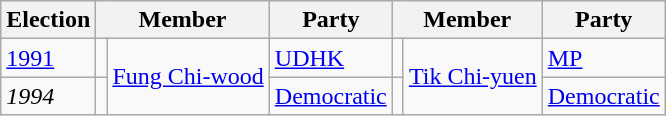<table class="wikitable">
<tr>
<th>Election</th>
<th colspan="2">Member</th>
<th>Party</th>
<th colspan="2">Member</th>
<th>Party</th>
</tr>
<tr>
<td><a href='#'>1991</a></td>
<td bgcolor=></td>
<td rowspan="2"><a href='#'>Fung Chi-wood</a></td>
<td><a href='#'>UDHK</a></td>
<td bgcolor=></td>
<td rowspan="2"><a href='#'>Tik Chi-yuen</a></td>
<td><a href='#'>MP</a></td>
</tr>
<tr>
<td><em>1994</em></td>
<td bgcolor=></td>
<td><a href='#'>Democratic</a></td>
<td bgcolor=></td>
<td><a href='#'>Democratic</a></td>
</tr>
</table>
